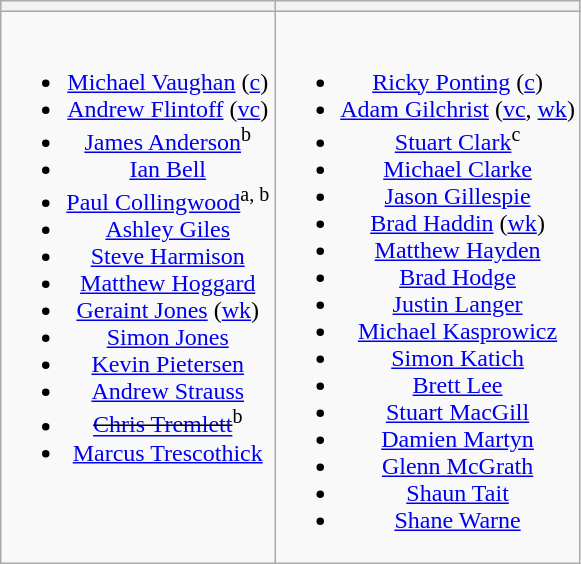<table class="wikitable" style="text-align:center">
<tr>
<th></th>
<th></th>
</tr>
<tr style="vertical-align:top">
<td><br><ul><li><a href='#'>Michael Vaughan</a> (<a href='#'>c</a>)</li><li><a href='#'>Andrew Flintoff</a> (<a href='#'>vc</a>)</li><li><a href='#'>James Anderson</a><sup>b</sup></li><li><a href='#'>Ian Bell</a></li><li><a href='#'>Paul Collingwood</a><sup>a, b</sup></li><li><a href='#'>Ashley Giles</a></li><li><a href='#'>Steve Harmison</a></li><li><a href='#'>Matthew Hoggard</a></li><li><a href='#'>Geraint Jones</a> (<a href='#'>wk</a>)</li><li><a href='#'>Simon Jones</a></li><li><a href='#'>Kevin Pietersen</a></li><li><a href='#'>Andrew Strauss</a></li><li><s><a href='#'>Chris Tremlett</a></s><sup>b</sup></li><li><a href='#'>Marcus Trescothick</a></li></ul></td>
<td><br><ul><li><a href='#'>Ricky Ponting</a> (<a href='#'>c</a>)</li><li><a href='#'>Adam Gilchrist</a> (<a href='#'>vc</a>, <a href='#'>wk</a>)</li><li><a href='#'>Stuart Clark</a><sup>c</sup></li><li><a href='#'>Michael Clarke</a></li><li><a href='#'>Jason Gillespie</a></li><li><a href='#'>Brad Haddin</a> (<a href='#'>wk</a>)</li><li><a href='#'>Matthew Hayden</a></li><li><a href='#'>Brad Hodge</a></li><li><a href='#'>Justin Langer</a></li><li><a href='#'>Michael Kasprowicz</a></li><li><a href='#'>Simon Katich</a></li><li><a href='#'>Brett Lee</a></li><li><a href='#'>Stuart MacGill</a></li><li><a href='#'>Damien Martyn</a></li><li><a href='#'>Glenn McGrath</a></li><li><a href='#'>Shaun Tait</a></li><li><a href='#'>Shane Warne</a></li></ul></td>
</tr>
</table>
